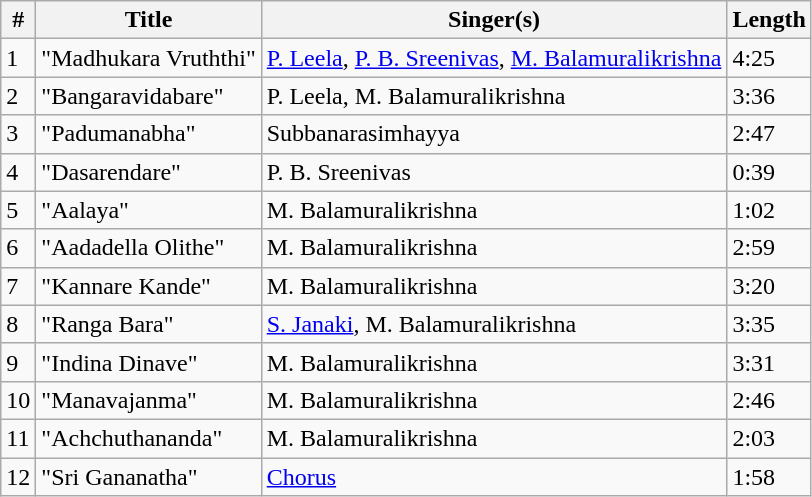<table class="wikitable">
<tr>
<th>#</th>
<th>Title</th>
<th>Singer(s)</th>
<th>Length</th>
</tr>
<tr>
<td>1</td>
<td>"Madhukara Vruththi"</td>
<td><a href='#'>P. Leela</a>, <a href='#'>P. B. Sreenivas</a>, <a href='#'>M. Balamuralikrishna</a></td>
<td>4:25</td>
</tr>
<tr>
<td>2</td>
<td>"Bangaravidabare"</td>
<td>P. Leela, M. Balamuralikrishna</td>
<td>3:36</td>
</tr>
<tr>
<td>3</td>
<td>"Padumanabha"</td>
<td>Subbanarasimhayya</td>
<td>2:47</td>
</tr>
<tr>
<td>4</td>
<td>"Dasarendare"</td>
<td>P. B. Sreenivas</td>
<td>0:39</td>
</tr>
<tr>
<td>5</td>
<td>"Aalaya"</td>
<td>M. Balamuralikrishna</td>
<td>1:02</td>
</tr>
<tr>
<td>6</td>
<td>"Aadadella Olithe"</td>
<td>M. Balamuralikrishna</td>
<td>2:59</td>
</tr>
<tr>
<td>7</td>
<td>"Kannare Kande"</td>
<td>M. Balamuralikrishna</td>
<td>3:20</td>
</tr>
<tr>
<td>8</td>
<td>"Ranga Bara"</td>
<td><a href='#'>S. Janaki</a>, M. Balamuralikrishna</td>
<td>3:35</td>
</tr>
<tr>
<td>9</td>
<td>"Indina Dinave"</td>
<td>M. Balamuralikrishna</td>
<td>3:31</td>
</tr>
<tr>
<td>10</td>
<td>"Manavajanma"</td>
<td>M. Balamuralikrishna</td>
<td>2:46</td>
</tr>
<tr>
<td>11</td>
<td>"Achchuthananda"</td>
<td>M. Balamuralikrishna</td>
<td>2:03</td>
</tr>
<tr>
<td>12</td>
<td>"Sri Gananatha"</td>
<td><a href='#'>Chorus</a></td>
<td>1:58</td>
</tr>
</table>
